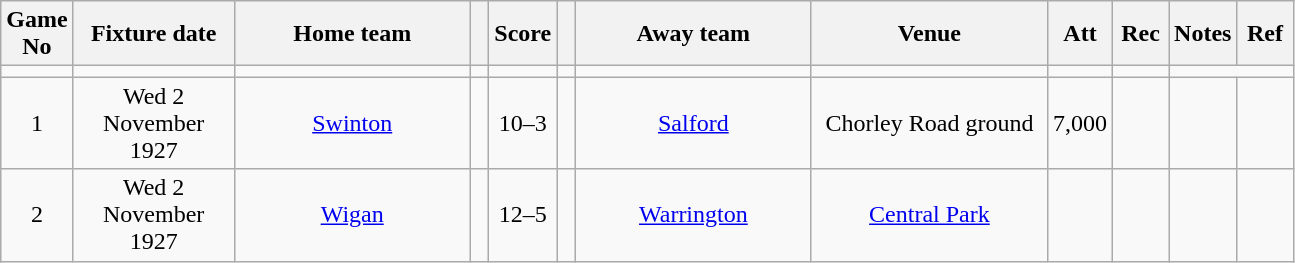<table class="wikitable" style="text-align:center;">
<tr>
<th width=20 abbr="No">Game No</th>
<th width=100 abbr="Date">Fixture date</th>
<th width=150 abbr="Home team">Home team</th>
<th width=5 abbr="space"></th>
<th width=20 abbr="Score">Score</th>
<th width=5 abbr="space"></th>
<th width=150 abbr="Away team">Away team</th>
<th width=150 abbr="Venue">Venue</th>
<th width=30 abbr="Att">Att</th>
<th width=30 abbr="Rec">Rec</th>
<th width=20 abbr="Notes">Notes</th>
<th width=30 abbr="Ref">Ref</th>
</tr>
<tr>
<td></td>
<td></td>
<td></td>
<td></td>
<td></td>
<td></td>
<td></td>
<td></td>
<td></td>
<td></td>
</tr>
<tr>
<td>1</td>
<td>Wed 2 November 1927</td>
<td><a href='#'>Swinton</a></td>
<td></td>
<td>10–3</td>
<td></td>
<td><a href='#'>Salford</a></td>
<td>Chorley Road ground</td>
<td>7,000</td>
<td></td>
<td></td>
<td></td>
</tr>
<tr>
<td>2</td>
<td>Wed 2 November 1927</td>
<td><a href='#'>Wigan</a></td>
<td></td>
<td>12–5</td>
<td></td>
<td><a href='#'>Warrington</a></td>
<td><a href='#'>Central Park</a></td>
<td></td>
<td></td>
<td></td>
<td></td>
</tr>
</table>
